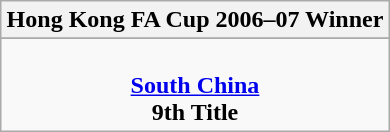<table class="wikitable" style="text-align: center; margin: 0 auto;">
<tr>
<th>Hong Kong FA Cup 2006–07 Winner</th>
</tr>
<tr>
</tr>
<tr>
<td><br><strong><a href='#'>South China</a></strong><br><strong>9th Title</strong></td>
</tr>
</table>
